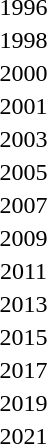<table>
<tr>
<td align=center>1996</td>
<td></td>
<td></td>
<td></td>
</tr>
<tr>
<td align=center>1998</td>
<td></td>
<td></td>
<td></td>
</tr>
<tr>
<td align=center>2000</td>
<td></td>
<td></td>
<td></td>
</tr>
<tr>
<td align=center>2001</td>
<td></td>
<td></td>
<td></td>
</tr>
<tr>
<td align=center>2003</td>
<td></td>
<td></td>
<td></td>
</tr>
<tr>
<td align=center>2005</td>
<td></td>
<td></td>
<td></td>
</tr>
<tr>
<td align=center>2007</td>
<td></td>
<td></td>
<td></td>
</tr>
<tr>
<td align=center>2009</td>
<td></td>
<td></td>
<td></td>
</tr>
<tr>
<td align=center>2011</td>
<td></td>
<td></td>
<td></td>
</tr>
<tr>
<td align=center>2013</td>
<td></td>
<td></td>
<td></td>
</tr>
<tr>
<td align=center>2015</td>
<td></td>
<td></td>
<td></td>
</tr>
<tr>
<td align=center>2017</td>
<td></td>
<td></td>
<td></td>
</tr>
<tr>
<td align=center>2019</td>
<td></td>
<td></td>
<td></td>
</tr>
<tr>
<td align=center>2021</td>
<td></td>
<td></td>
<td></td>
</tr>
</table>
